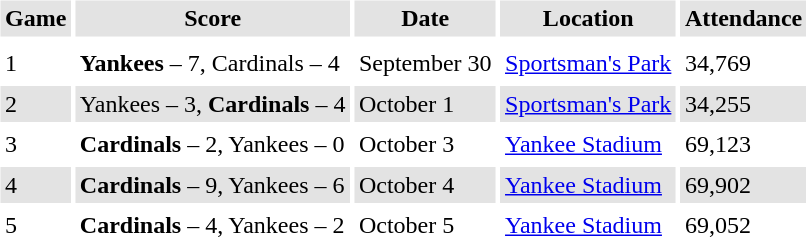<table border="0" cellspacing="3" cellpadding="3">
<tr style="background: #e3e3e3;">
<th>Game</th>
<th>Score</th>
<th>Date</th>
<th>Location</th>
<th>Attendance</th>
</tr>
<tr style="background: #e3e3e3;">
</tr>
<tr>
<td>1</td>
<td><strong>Yankees</strong> – 7, Cardinals – 4</td>
<td>September 30</td>
<td><a href='#'>Sportsman's Park</a></td>
<td>34,769</td>
</tr>
<tr style="background: #e3e3e3;">
<td>2</td>
<td>Yankees – 3, <strong>Cardinals</strong> – 4</td>
<td>October 1</td>
<td><a href='#'>Sportsman's Park</a></td>
<td>34,255</td>
</tr>
<tr>
<td>3</td>
<td><strong>Cardinals</strong> – 2, Yankees – 0</td>
<td>October 3</td>
<td><a href='#'>Yankee Stadium</a></td>
<td>69,123</td>
</tr>
<tr style="background: #e3e3e3;">
<td>4</td>
<td><strong>Cardinals</strong> – 9, Yankees – 6</td>
<td>October 4</td>
<td><a href='#'>Yankee Stadium</a></td>
<td>69,902</td>
</tr>
<tr>
<td>5</td>
<td><strong>Cardinals</strong> – 4, Yankees – 2</td>
<td>October 5</td>
<td><a href='#'>Yankee Stadium</a></td>
<td>69,052</td>
</tr>
<tr style="background: #e3e3e3;">
</tr>
</table>
